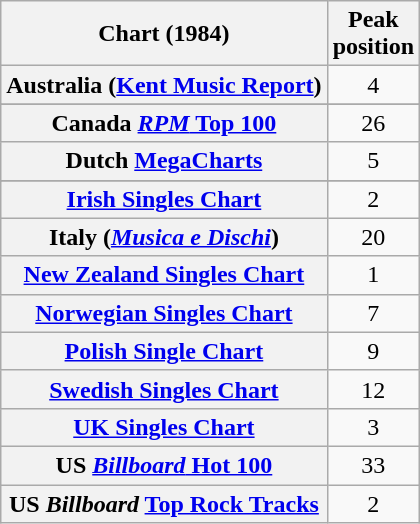<table class="wikitable sortable plainrowheaders" style="text-align:center;">
<tr>
<th scope="col">Chart (1984)</th>
<th scope="col">Peak<br>position</th>
</tr>
<tr>
<th scope="row">Australia (<a href='#'>Kent Music Report</a>)</th>
<td>4</td>
</tr>
<tr>
</tr>
<tr>
<th scope="row">Canada <a href='#'><em>RPM</em> Top 100</a></th>
<td>26</td>
</tr>
<tr>
<th scope="row">Dutch <a href='#'>MegaCharts</a></th>
<td>5</td>
</tr>
<tr>
</tr>
<tr>
<th scope="row"><a href='#'>Irish Singles Chart</a></th>
<td>2</td>
</tr>
<tr>
<th scope="row">Italy (<em><a href='#'>Musica e Dischi</a></em>)</th>
<td>20</td>
</tr>
<tr>
<th scope="row"><a href='#'>New Zealand Singles Chart</a></th>
<td>1</td>
</tr>
<tr>
<th scope="row"><a href='#'>Norwegian Singles Chart</a></th>
<td>7</td>
</tr>
<tr>
<th scope="row"><a href='#'>Polish Single Chart</a></th>
<td>9</td>
</tr>
<tr>
<th scope="row"><a href='#'>Swedish Singles Chart</a></th>
<td>12</td>
</tr>
<tr>
<th scope="row"><a href='#'>UK Singles Chart</a></th>
<td>3</td>
</tr>
<tr>
<th scope="row">US <a href='#'><em>Billboard</em> Hot 100</a></th>
<td>33</td>
</tr>
<tr>
<th scope="row">US <em>Billboard</em> <a href='#'>Top Rock Tracks</a></th>
<td>2</td>
</tr>
</table>
